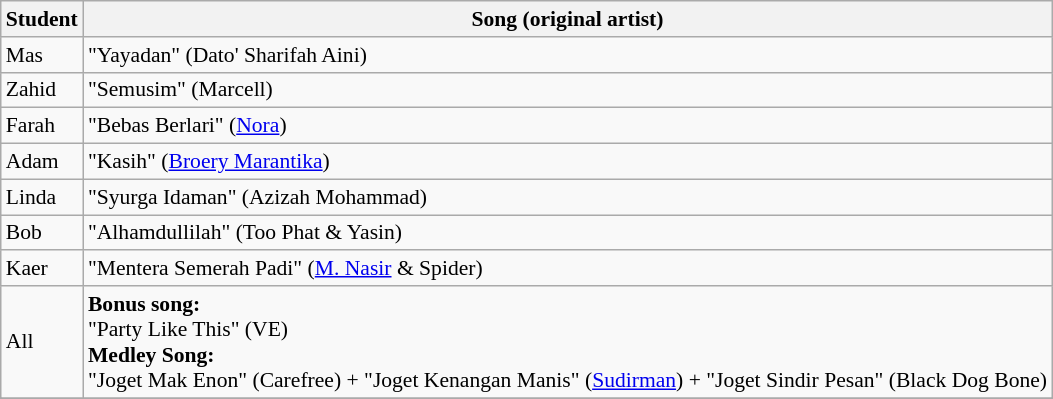<table class="wikitable" style="font-size:90%;">
<tr>
<th>Student</th>
<th>Song (original artist)</th>
</tr>
<tr>
<td>Mas</td>
<td>"Yayadan" (Dato' Sharifah Aini)</td>
</tr>
<tr>
<td>Zahid</td>
<td>"Semusim" (Marcell)</td>
</tr>
<tr>
<td>Farah</td>
<td>"Bebas Berlari" (<a href='#'>Nora</a>)</td>
</tr>
<tr>
<td>Adam</td>
<td>"Kasih" (<a href='#'>Broery Marantika</a>)</td>
</tr>
<tr>
<td>Linda</td>
<td>"Syurga Idaman" (Azizah Mohammad)</td>
</tr>
<tr>
<td>Bob</td>
<td>"Alhamdullilah" (Too Phat & Yasin)</td>
</tr>
<tr>
<td>Kaer</td>
<td>"Mentera Semerah Padi" (<a href='#'>M. Nasir</a> & Spider)</td>
</tr>
<tr>
<td>All</td>
<td><strong>Bonus song:</strong> <br> "Party Like This" (VE) <br> <strong>Medley Song:</strong> <br> "Joget Mak Enon" (Carefree) + "Joget Kenangan Manis" (<a href='#'>Sudirman</a>) + "Joget Sindir Pesan" (Black Dog Bone)</td>
</tr>
<tr>
</tr>
<tr>
</tr>
</table>
